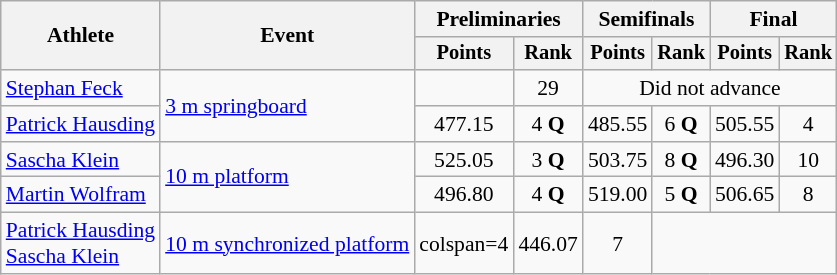<table class="wikitable" style="font-size:90%">
<tr>
<th rowspan=2>Athlete</th>
<th rowspan=2>Event</th>
<th colspan=2>Preliminaries</th>
<th colspan=2>Semifinals</th>
<th colspan=2>Final</th>
</tr>
<tr style="font-size:95%">
<th>Points</th>
<th>Rank</th>
<th>Points</th>
<th>Rank</th>
<th>Points</th>
<th>Rank</th>
</tr>
<tr align=center>
<td align=left><a href='#'>Stephan Feck</a></td>
<td align=left rowspan=2><a href='#'>3 m springboard</a></td>
<td></td>
<td>29</td>
<td colspan=4>Did not advance</td>
</tr>
<tr align=center>
<td align=left><a href='#'>Patrick Hausding</a></td>
<td>477.15</td>
<td>4 <strong>Q</strong></td>
<td>485.55</td>
<td>6 <strong>Q</strong></td>
<td>505.55</td>
<td>4</td>
</tr>
<tr align=center>
<td align=left><a href='#'>Sascha Klein</a></td>
<td align=left rowspan=2><a href='#'>10 m platform</a></td>
<td>525.05</td>
<td>3 <strong>Q</strong></td>
<td>503.75</td>
<td>8 <strong>Q</strong></td>
<td>496.30</td>
<td>10</td>
</tr>
<tr align=center>
<td align=left><a href='#'>Martin Wolfram</a></td>
<td>496.80</td>
<td>4 <strong>Q</strong></td>
<td>519.00</td>
<td>5 <strong>Q</strong></td>
<td>506.65</td>
<td>8</td>
</tr>
<tr align=center>
<td align=left><a href='#'>Patrick Hausding</a><br><a href='#'>Sascha Klein</a></td>
<td align=left><a href='#'>10 m synchronized platform</a></td>
<td>colspan=4 </td>
<td>446.07</td>
<td>7</td>
</tr>
</table>
